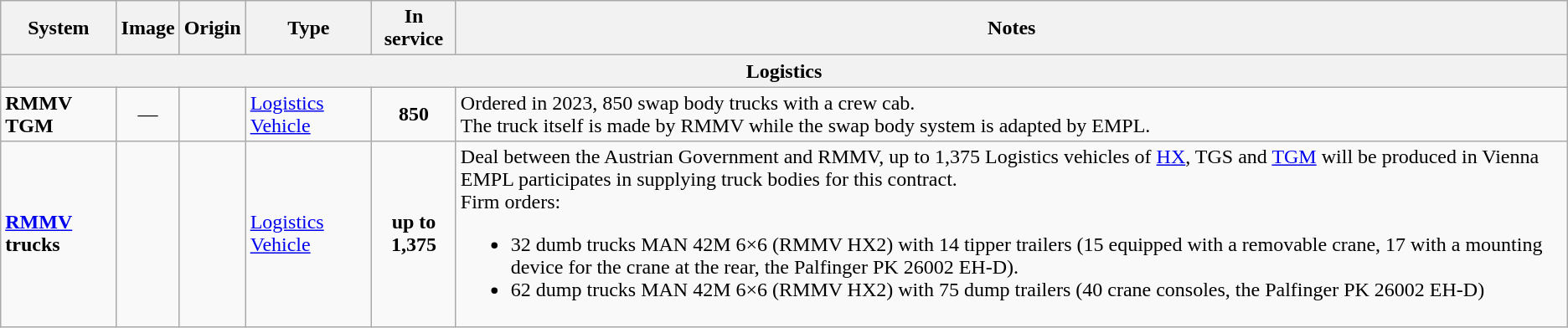<table class="wikitable">
<tr>
<th>System</th>
<th>Image</th>
<th>Origin</th>
<th>Type</th>
<th>In service</th>
<th>Notes</th>
</tr>
<tr>
<th colspan="6">Logistics</th>
</tr>
<tr>
<td><strong>RMMV TGM</strong></td>
<td style="text-align: center;">—</td>
<td><br></td>
<td><a href='#'>Logistics Vehicle</a></td>
<td style="text-align: center;"><strong>850</strong></td>
<td>Ordered in 2023, 850 swap body trucks with a crew cab.<br>The truck itself is made by RMMV while the swap body system is adapted by EMPL.</td>
</tr>
<tr>
<td><a href='#'><strong>RMMV</strong></a> <strong>trucks</strong></td>
<td style="text-align: center; "></td>
<td><br></td>
<td><a href='#'>Logistics Vehicle</a></td>
<td style="text-align: center; "><strong>up to</strong><br><strong>1,375</strong></td>
<td>Deal between the Austrian Government and RMMV, up to 1,375 Logistics vehicles of <a href='#'>HX</a>, TGS and <a href='#'>TGM</a> will be produced in Vienna<br>EMPL participates in supplying truck bodies for this contract.<br>Firm orders:<ul><li>32 dumb trucks MAN 42M 6×6 (RMMV HX2) with 14 tipper trailers (15 equipped with a removable crane, 17 with a mounting device for the crane at the rear, the Palfinger PK 26002 EH-D).</li><li>62 dump trucks MAN 42M 6×6 (RMMV HX2) with 75 dump trailers (40 crane consoles, the Palfinger PK 26002 EH-D)</li></ul></td>
</tr>
</table>
